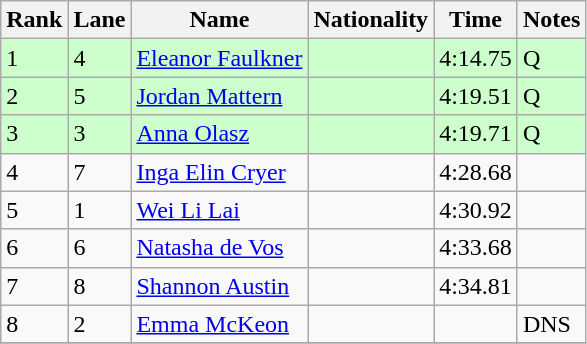<table class="wikitable">
<tr>
<th>Rank</th>
<th>Lane</th>
<th>Name</th>
<th>Nationality</th>
<th>Time</th>
<th>Notes</th>
</tr>
<tr bgcolor=ccffcc>
<td>1</td>
<td>4</td>
<td><a href='#'>Eleanor Faulkner</a></td>
<td></td>
<td>4:14.75</td>
<td>Q</td>
</tr>
<tr bgcolor=ccffcc>
<td>2</td>
<td>5</td>
<td><a href='#'>Jordan Mattern</a></td>
<td></td>
<td>4:19.51</td>
<td>Q</td>
</tr>
<tr bgcolor=ccffcc>
<td>3</td>
<td>3</td>
<td><a href='#'>Anna Olasz</a></td>
<td></td>
<td>4:19.71</td>
<td>Q</td>
</tr>
<tr>
<td>4</td>
<td>7</td>
<td><a href='#'>Inga Elin Cryer</a></td>
<td></td>
<td>4:28.68</td>
<td></td>
</tr>
<tr>
<td>5</td>
<td>1</td>
<td><a href='#'>Wei Li Lai</a></td>
<td></td>
<td>4:30.92</td>
<td></td>
</tr>
<tr>
<td>6</td>
<td>6</td>
<td><a href='#'>Natasha de Vos</a></td>
<td></td>
<td>4:33.68</td>
<td></td>
</tr>
<tr>
<td>7</td>
<td>8</td>
<td><a href='#'>Shannon Austin</a></td>
<td></td>
<td>4:34.81</td>
<td></td>
</tr>
<tr>
<td>8</td>
<td>2</td>
<td><a href='#'>Emma McKeon</a></td>
<td></td>
<td></td>
<td>DNS</td>
</tr>
<tr>
</tr>
</table>
